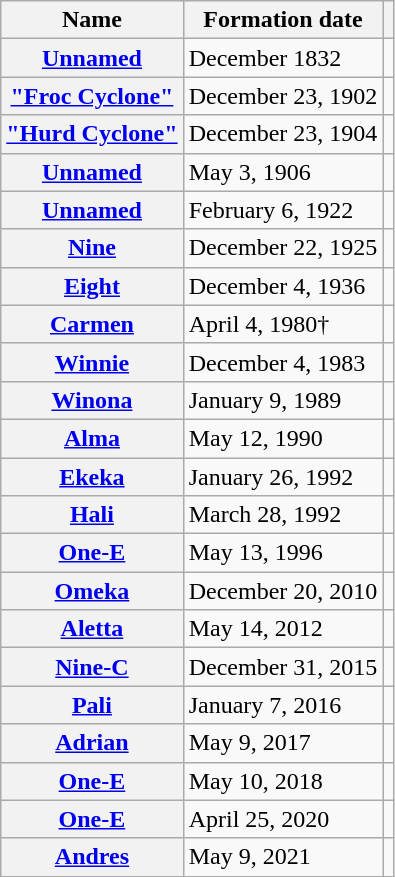<table class="wikitable plainrowheaders">
<tr>
<th scope="col">Name</th>
<th scope="col">Formation date</th>
<th scope="col"></th>
</tr>
<tr>
<th scope="row"><a href='#'>Unnamed</a></th>
<td>December 1832</td>
<td></td>
</tr>
<tr>
<th scope="row"><a href='#'>"Froc Cyclone"</a></th>
<td>December 23, 1902</td>
<td></td>
</tr>
<tr>
<th scope="row"><a href='#'>"Hurd Cyclone"</a></th>
<td>December 23, 1904</td>
<td></td>
</tr>
<tr>
<th scope="row"><a href='#'>Unnamed</a></th>
<td>May 3, 1906</td>
<td></td>
</tr>
<tr>
<th scope="row"><a href='#'>Unnamed</a></th>
<td>February 6, 1922</td>
<td></td>
</tr>
<tr>
<th scope="row"><a href='#'>Nine</a></th>
<td>December 22, 1925</td>
<td></td>
</tr>
<tr>
<th scope="row"><a href='#'>Eight</a></th>
<td>December 4, 1936</td>
<td></td>
</tr>
<tr>
<th scope="row"><a href='#'>Carmen</a></th>
<td>April 4, 1980†</td>
<td></td>
</tr>
<tr>
<th scope="row"><a href='#'>Winnie</a></th>
<td>December 4, 1983</td>
<td></td>
</tr>
<tr>
<th scope="row"><a href='#'>Winona</a></th>
<td>January 9, 1989</td>
<td></td>
</tr>
<tr>
<th scope="row"><a href='#'>Alma</a></th>
<td>May 12, 1990</td>
<td></td>
</tr>
<tr>
<th scope="row"><a href='#'>Ekeka</a></th>
<td>January 26, 1992</td>
<td></td>
</tr>
<tr>
<th scope="row"><a href='#'>Hali</a></th>
<td>March 28, 1992</td>
<td></td>
</tr>
<tr>
<th scope="row"><a href='#'>One-E</a></th>
<td>May 13, 1996</td>
<td></td>
</tr>
<tr>
<th scope="row"><a href='#'>Omeka</a></th>
<td>December 20, 2010</td>
<td></td>
</tr>
<tr>
<th scope="row"><a href='#'>Aletta</a></th>
<td>May 14, 2012</td>
<td></td>
</tr>
<tr>
<th scope="row"><a href='#'>Nine-C</a></th>
<td>December 31, 2015</td>
<td></td>
</tr>
<tr>
<th scope="row"><a href='#'>Pali</a></th>
<td>January 7, 2016</td>
<td></td>
</tr>
<tr>
<th scope="row"><a href='#'>Adrian</a></th>
<td>May 9, 2017</td>
<td></td>
</tr>
<tr>
<th scope="row"><a href='#'>One-E</a></th>
<td>May 10, 2018</td>
<td></td>
</tr>
<tr>
<th scope="row"><a href='#'>One-E</a></th>
<td>April 25, 2020</td>
<td></td>
</tr>
<tr>
<th scope="row"><a href='#'>Andres</a></th>
<td>May 9, 2021</td>
<td></td>
</tr>
</table>
